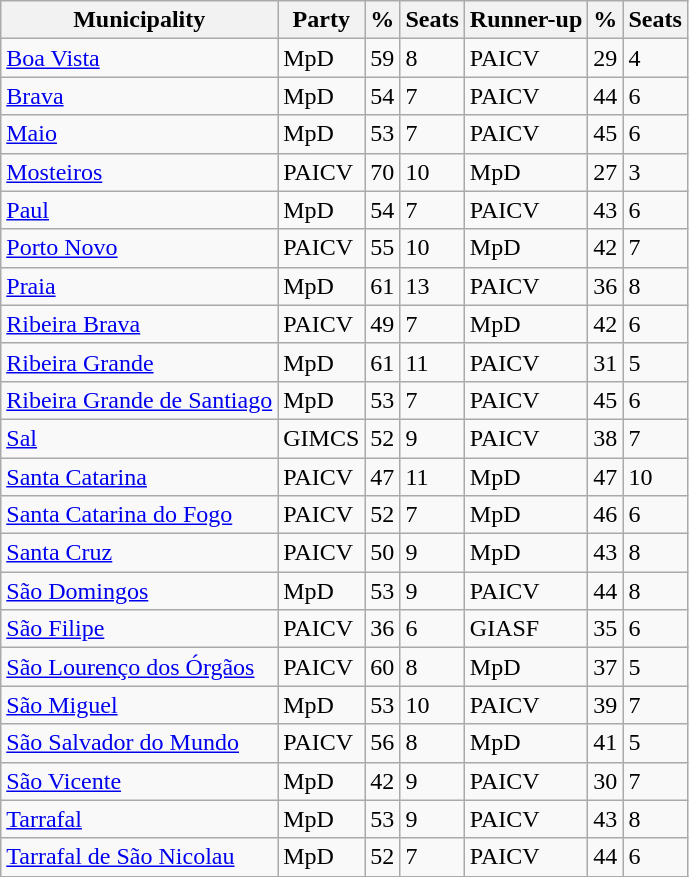<table class="wikitable sortable">
<tr>
<th>Municipality</th>
<th>Party</th>
<th>%</th>
<th>Seats</th>
<th>Runner-up</th>
<th>%</th>
<th>Seats</th>
</tr>
<tr>
<td><a href='#'>Boa Vista</a></td>
<td>MpD</td>
<td>59</td>
<td>8</td>
<td>PAICV</td>
<td>29</td>
<td>4</td>
</tr>
<tr>
<td><a href='#'>Brava</a></td>
<td>MpD</td>
<td>54</td>
<td>7</td>
<td>PAICV</td>
<td>44</td>
<td>6</td>
</tr>
<tr>
<td><a href='#'>Maio</a></td>
<td>MpD</td>
<td>53</td>
<td>7</td>
<td>PAICV</td>
<td>45</td>
<td>6</td>
</tr>
<tr>
<td><a href='#'>Mosteiros</a></td>
<td>PAICV</td>
<td>70</td>
<td>10</td>
<td>MpD</td>
<td>27</td>
<td>3</td>
</tr>
<tr>
<td><a href='#'>Paul</a></td>
<td>MpD</td>
<td>54</td>
<td>7</td>
<td>PAICV</td>
<td>43</td>
<td>6</td>
</tr>
<tr>
<td><a href='#'>Porto Novo</a></td>
<td>PAICV</td>
<td>55</td>
<td>10</td>
<td>MpD</td>
<td>42</td>
<td>7</td>
</tr>
<tr>
<td><a href='#'>Praia</a></td>
<td>MpD</td>
<td>61</td>
<td>13</td>
<td>PAICV</td>
<td>36</td>
<td>8</td>
</tr>
<tr>
<td><a href='#'>Ribeira Brava</a></td>
<td>PAICV</td>
<td>49</td>
<td>7</td>
<td>MpD</td>
<td>42</td>
<td>6</td>
</tr>
<tr>
<td><a href='#'>Ribeira Grande</a></td>
<td>MpD</td>
<td>61</td>
<td>11</td>
<td>PAICV</td>
<td>31</td>
<td>5</td>
</tr>
<tr>
<td><a href='#'>Ribeira Grande de Santiago</a></td>
<td>MpD</td>
<td>53</td>
<td>7</td>
<td>PAICV</td>
<td>45</td>
<td>6</td>
</tr>
<tr>
<td><a href='#'>Sal</a></td>
<td>GIMCS</td>
<td>52</td>
<td>9</td>
<td>PAICV</td>
<td>38</td>
<td>7</td>
</tr>
<tr>
<td><a href='#'>Santa Catarina</a></td>
<td>PAICV</td>
<td>47</td>
<td>11</td>
<td>MpD</td>
<td>47</td>
<td>10</td>
</tr>
<tr>
<td><a href='#'>Santa Catarina do Fogo</a></td>
<td>PAICV</td>
<td>52</td>
<td>7</td>
<td>MpD</td>
<td>46</td>
<td>6</td>
</tr>
<tr>
<td><a href='#'>Santa Cruz</a></td>
<td>PAICV</td>
<td>50</td>
<td>9</td>
<td>MpD</td>
<td>43</td>
<td>8</td>
</tr>
<tr>
<td><a href='#'>São Domingos</a></td>
<td>MpD</td>
<td>53</td>
<td>9</td>
<td>PAICV</td>
<td>44</td>
<td>8</td>
</tr>
<tr>
<td><a href='#'>São Filipe</a></td>
<td>PAICV</td>
<td>36</td>
<td>6</td>
<td>GIASF</td>
<td>35</td>
<td>6</td>
</tr>
<tr>
<td><a href='#'>São Lourenço dos Órgãos</a></td>
<td>PAICV</td>
<td>60</td>
<td>8</td>
<td>MpD</td>
<td>37</td>
<td>5</td>
</tr>
<tr>
<td><a href='#'>São Miguel</a></td>
<td>MpD</td>
<td>53</td>
<td>10</td>
<td>PAICV</td>
<td>39</td>
<td>7</td>
</tr>
<tr>
<td><a href='#'>São Salvador do Mundo</a></td>
<td>PAICV</td>
<td>56</td>
<td>8</td>
<td>MpD</td>
<td>41</td>
<td>5</td>
</tr>
<tr>
<td><a href='#'>São Vicente</a></td>
<td>MpD</td>
<td>42</td>
<td>9</td>
<td>PAICV</td>
<td>30</td>
<td>7</td>
</tr>
<tr>
<td><a href='#'>Tarrafal</a></td>
<td>MpD</td>
<td>53</td>
<td>9</td>
<td>PAICV</td>
<td>43</td>
<td>8</td>
</tr>
<tr>
<td><a href='#'>Tarrafal de São Nicolau</a></td>
<td>MpD</td>
<td>52</td>
<td>7</td>
<td>PAICV</td>
<td>44</td>
<td>6</td>
</tr>
</table>
